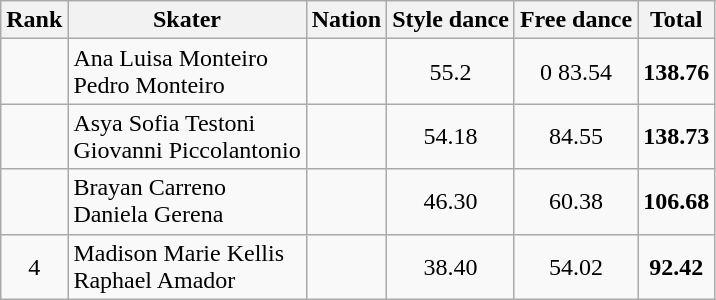<table class="wikitable sortable" style="text-align:center">
<tr>
<th>Rank</th>
<th>Skater</th>
<th>Nation</th>
<th>Style dance </th>
<th>Free dance</th>
<th>Total</th>
</tr>
<tr>
<td></td>
<td align=left>Ana Luisa Monteiro <br> Pedro Monteiro</td>
<td align=left></td>
<td>55.2</td>
<td>0 83.54</td>
<td><strong>138.76</strong></td>
</tr>
<tr>
<td></td>
<td align=left>Asya Sofia Testoni <br> Giovanni Piccolantonio</td>
<td align=left></td>
<td>54.18</td>
<td>84.55</td>
<td><strong>138.73 </strong></td>
</tr>
<tr>
<td></td>
<td align=left>Brayan Carreno <br> Daniela Gerena</td>
<td align=left></td>
<td>46.30</td>
<td>60.38</td>
<td><strong>106.68</strong></td>
</tr>
<tr>
<td>4</td>
<td align=left>Madison Marie Kellis <br> Raphael Amador</td>
<td align=left></td>
<td>38.40</td>
<td>54.02</td>
<td><strong>92.42 </strong></td>
</tr>
</table>
